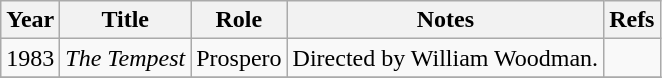<table class="wikitable sortable">
<tr>
<th scope="col">Year</th>
<th scope="col">Title</th>
<th scope="col">Role</th>
<th scope="col" class="unsortable">Notes</th>
<th scope="col" class="unsortable">Refs</th>
</tr>
<tr>
<td>1983</td>
<td><em>The Tempest</em></td>
<td>Prospero</td>
<td>Directed by William Woodman.</td>
<td></td>
</tr>
<tr>
</tr>
</table>
